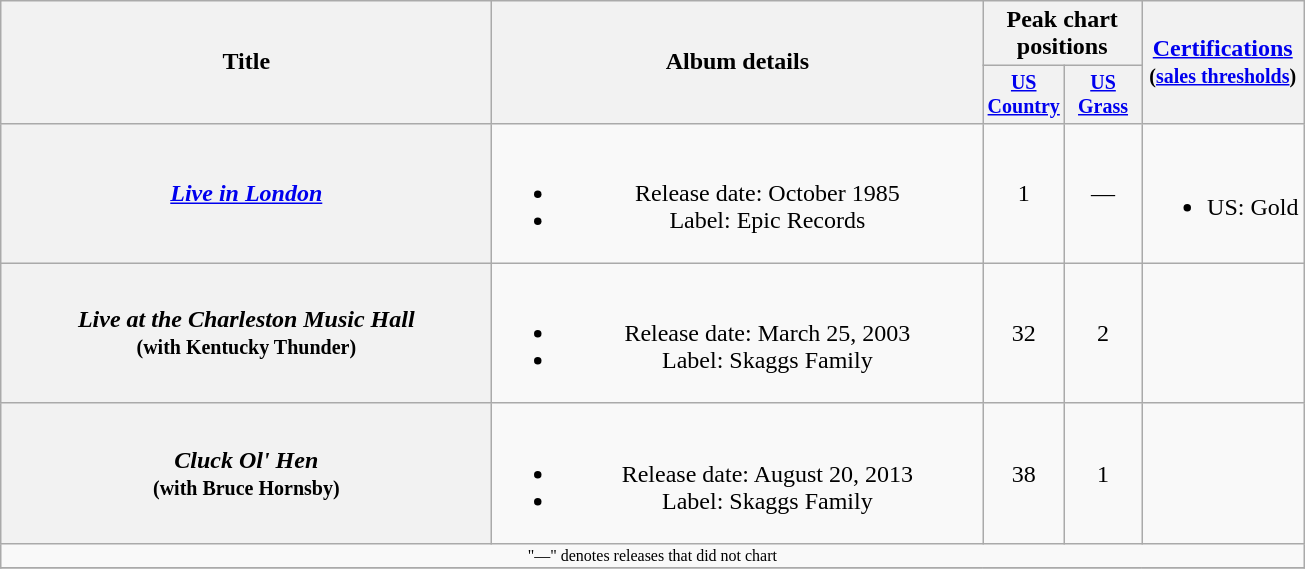<table class="wikitable plainrowheaders" style="text-align:center;">
<tr>
<th rowspan="2" style="width:20em;">Title</th>
<th rowspan="2" style="width:20em;">Album details</th>
<th colspan="2">Peak chart<br>positions</th>
<th rowspan="2"><a href='#'>Certifications</a><br><small>(<a href='#'>sales thresholds</a>)</small></th>
</tr>
<tr style="font-size:smaller;">
<th width="45"><a href='#'>US Country</a></th>
<th width="45"><a href='#'>US Grass</a></th>
</tr>
<tr>
<th scope="row"><em><a href='#'>Live in London</a></em></th>
<td><br><ul><li>Release date: October 1985</li><li>Label: Epic Records</li></ul></td>
<td>1</td>
<td>—</td>
<td align="left"><br><ul><li>US: Gold</li></ul></td>
</tr>
<tr>
<th scope="row"><em>Live at the Charleston Music Hall</em> <br><small>(with Kentucky Thunder)</small></th>
<td><br><ul><li>Release date: March 25, 2003</li><li>Label: Skaggs Family</li></ul></td>
<td>32</td>
<td>2</td>
<td></td>
</tr>
<tr>
<th scope="row"><em>Cluck Ol' Hen</em> <br><small>(with Bruce Hornsby)</small></th>
<td><br><ul><li>Release date: August 20, 2013</li><li>Label: Skaggs Family</li></ul></td>
<td>38</td>
<td>1</td>
<td></td>
</tr>
<tr>
<td colspan="5" style="font-size:8pt">"—" denotes releases that did not chart</td>
</tr>
<tr>
</tr>
</table>
